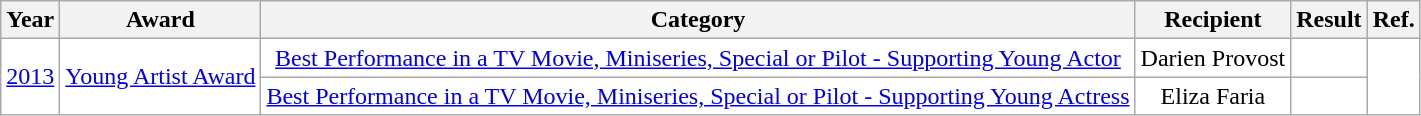<table class="wikitable" rowspan=6; style="text-align: center; background:#ffffff;">
<tr>
<th>Year</th>
<th>Award</th>
<th>Category</th>
<th>Recipient</th>
<th>Result</th>
<th>Ref.</th>
</tr>
<tr>
<td rowspan=2><a href='#'>2013</a></td>
<td rowspan=2><a href='#'>Young Artist Award</a></td>
<td><a href='#'>Best Performance in a TV Movie, Miniseries, Special or Pilot - Supporting Young Actor</a></td>
<td>Darien Provost</td>
<td></td>
<td rowspan=2></td>
</tr>
<tr>
<td><a href='#'>Best Performance in a TV Movie, Miniseries, Special or Pilot - Supporting Young Actress</a></td>
<td>Eliza Faria</td>
<td></td>
</tr>
</table>
